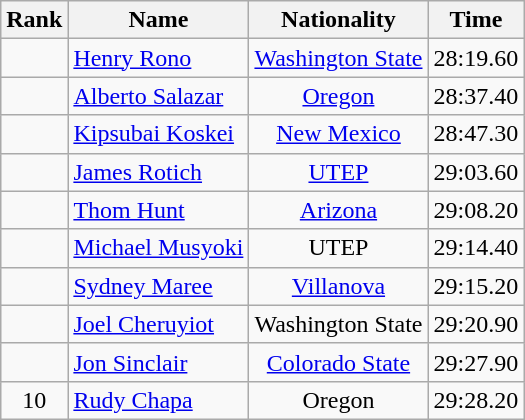<table class="wikitable sortable" style="text-align:center">
<tr>
<th>Rank</th>
<th>Name</th>
<th>Nationality</th>
<th>Time</th>
</tr>
<tr>
<td></td>
<td align=left> <a href='#'>Henry Rono</a></td>
<td><a href='#'>Washington State</a></td>
<td>28:19.60</td>
</tr>
<tr>
<td></td>
<td align=left> <a href='#'>Alberto Salazar</a></td>
<td><a href='#'>Oregon</a></td>
<td>28:37.40</td>
</tr>
<tr>
<td></td>
<td align=left> <a href='#'>Kipsubai Koskei</a></td>
<td><a href='#'>New Mexico</a></td>
<td>28:47.30</td>
</tr>
<tr>
<td></td>
<td align=left> <a href='#'>James Rotich</a></td>
<td><a href='#'>UTEP</a></td>
<td>29:03.60</td>
</tr>
<tr>
<td></td>
<td align=left> <a href='#'>Thom Hunt</a></td>
<td><a href='#'>Arizona</a></td>
<td>29:08.20</td>
</tr>
<tr>
<td></td>
<td align=left> <a href='#'>Michael Musyoki</a></td>
<td>UTEP</td>
<td>29:14.40</td>
</tr>
<tr>
<td></td>
<td align=left>  <a href='#'>Sydney Maree</a></td>
<td><a href='#'>Villanova</a></td>
<td>29:15.20</td>
</tr>
<tr>
<td></td>
<td align=left> <a href='#'>Joel Cheruyiot</a></td>
<td>Washington State</td>
<td>29:20.90</td>
</tr>
<tr>
<td></td>
<td align=left> <a href='#'>Jon Sinclair</a></td>
<td><a href='#'>Colorado State</a></td>
<td>29:27.90</td>
</tr>
<tr>
<td>10</td>
<td align=left> <a href='#'>Rudy Chapa</a></td>
<td>Oregon</td>
<td>29:28.20</td>
</tr>
</table>
